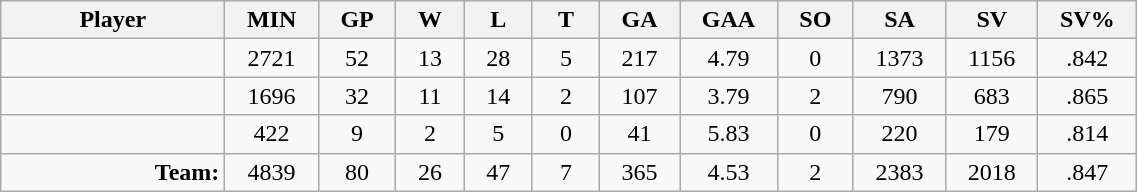<table class="wikitable sortable" width="60%">
<tr>
<th bgcolor="#DDDDFF" width="10%">Player</th>
<th width="3%" bgcolor="#DDDDFF" title="Minutes played">MIN</th>
<th width="3%" bgcolor="#DDDDFF" title="Games played in">GP</th>
<th width="3%" bgcolor="#DDDDFF" title="Wins">W</th>
<th width="3%" bgcolor="#DDDDFF"title="Losses">L</th>
<th width="3%" bgcolor="#DDDDFF" title="Ties">T</th>
<th width="3%" bgcolor="#DDDDFF" title="Goals against">GA</th>
<th width="3%" bgcolor="#DDDDFF" title="Goals against average">GAA</th>
<th width="3%" bgcolor="#DDDDFF"title="Shut-outs">SO</th>
<th width="3%" bgcolor="#DDDDFF" title="Shots against">SA</th>
<th width="3%" bgcolor="#DDDDFF" title="Shots saved">SV</th>
<th width="3%" bgcolor="#DDDDFF" title="Save percentage">SV%</th>
</tr>
<tr align="center">
<td align="right"></td>
<td>2721</td>
<td>52</td>
<td>13</td>
<td>28</td>
<td>5</td>
<td>217</td>
<td>4.79</td>
<td>0</td>
<td>1373</td>
<td>1156</td>
<td>.842</td>
</tr>
<tr align="center">
<td align="right"></td>
<td>1696</td>
<td>32</td>
<td>11</td>
<td>14</td>
<td>2</td>
<td>107</td>
<td>3.79</td>
<td>2</td>
<td>790</td>
<td>683</td>
<td>.865</td>
</tr>
<tr align="center">
<td align="right"></td>
<td>422</td>
<td>9</td>
<td>2</td>
<td>5</td>
<td>0</td>
<td>41</td>
<td>5.83</td>
<td>0</td>
<td>220</td>
<td>179</td>
<td>.814</td>
</tr>
<tr align="center">
<td align="right"><strong>Team:</strong></td>
<td>4839</td>
<td>80</td>
<td>26</td>
<td>47</td>
<td>7</td>
<td>365</td>
<td>4.53</td>
<td>2</td>
<td>2383</td>
<td>2018</td>
<td>.847</td>
</tr>
</table>
